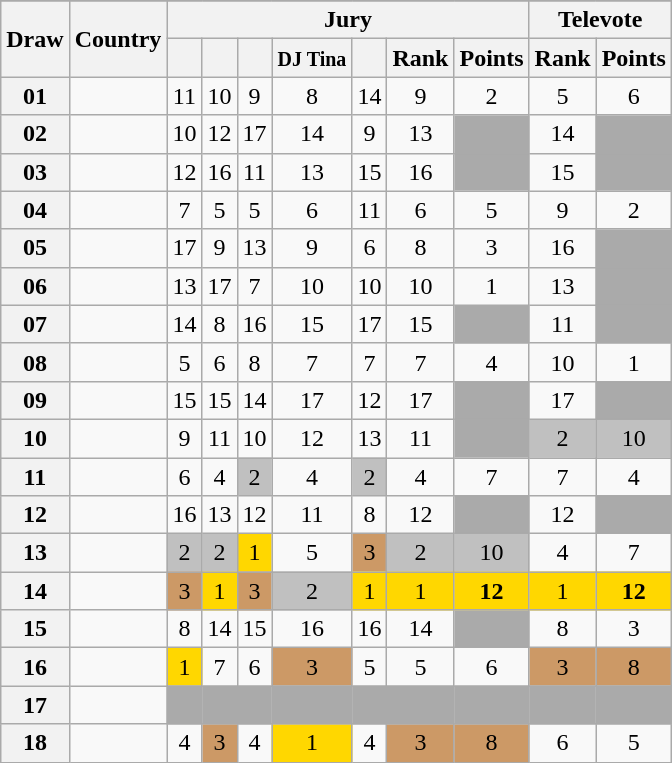<table class="sortable wikitable collapsible plainrowheaders" style="text-align:center;">
<tr>
</tr>
<tr>
<th scope="col" rowspan="2">Draw</th>
<th scope="col" rowspan="2">Country</th>
<th scope="col" colspan="7">Jury</th>
<th scope="col" colspan="2">Televote</th>
</tr>
<tr>
<th scope="col"><small></small></th>
<th scope="col"><small></small></th>
<th scope="col"><small></small></th>
<th scope="col"><small>DJ Tina</small></th>
<th scope="col"><small></small></th>
<th scope="col">Rank</th>
<th scope="col">Points</th>
<th scope="col">Rank</th>
<th scope="col">Points</th>
</tr>
<tr>
<th scope="row" style="text-align:center;">01</th>
<td style="text-align:left;"></td>
<td>11</td>
<td>10</td>
<td>9</td>
<td>8</td>
<td>14</td>
<td>9</td>
<td>2</td>
<td>5</td>
<td>6</td>
</tr>
<tr>
<th scope="row" style="text-align:center;">02</th>
<td style="text-align:left;"></td>
<td>10</td>
<td>12</td>
<td>17</td>
<td>14</td>
<td>9</td>
<td>13</td>
<td style="background:#AAAAAA;"></td>
<td>14</td>
<td style="background:#AAAAAA;"></td>
</tr>
<tr>
<th scope="row" style="text-align:center;">03</th>
<td style="text-align:left;"></td>
<td>12</td>
<td>16</td>
<td>11</td>
<td>13</td>
<td>15</td>
<td>16</td>
<td style="background:#AAAAAA;"></td>
<td>15</td>
<td style="background:#AAAAAA;"></td>
</tr>
<tr>
<th scope="row" style="text-align:center;">04</th>
<td style="text-align:left;"></td>
<td>7</td>
<td>5</td>
<td>5</td>
<td>6</td>
<td>11</td>
<td>6</td>
<td>5</td>
<td>9</td>
<td>2</td>
</tr>
<tr>
<th scope="row" style="text-align:center;">05</th>
<td style="text-align:left;"></td>
<td>17</td>
<td>9</td>
<td>13</td>
<td>9</td>
<td>6</td>
<td>8</td>
<td>3</td>
<td>16</td>
<td style="background:#AAAAAA;"></td>
</tr>
<tr>
<th scope="row" style="text-align:center;">06</th>
<td style="text-align:left;"></td>
<td>13</td>
<td>17</td>
<td>7</td>
<td>10</td>
<td>10</td>
<td>10</td>
<td>1</td>
<td>13</td>
<td style="background:#AAAAAA;"></td>
</tr>
<tr>
<th scope="row" style="text-align:center;">07</th>
<td style="text-align:left;"></td>
<td>14</td>
<td>8</td>
<td>16</td>
<td>15</td>
<td>17</td>
<td>15</td>
<td style="background:#AAAAAA;"></td>
<td>11</td>
<td style="background:#AAAAAA;"></td>
</tr>
<tr>
<th scope="row" style="text-align:center;">08</th>
<td style="text-align:left;"></td>
<td>5</td>
<td>6</td>
<td>8</td>
<td>7</td>
<td>7</td>
<td>7</td>
<td>4</td>
<td>10</td>
<td>1</td>
</tr>
<tr>
<th scope="row" style="text-align:center;">09</th>
<td style="text-align:left;"></td>
<td>15</td>
<td>15</td>
<td>14</td>
<td>17</td>
<td>12</td>
<td>17</td>
<td style="background:#AAAAAA;"></td>
<td>17</td>
<td style="background:#AAAAAA;"></td>
</tr>
<tr>
<th scope="row" style="text-align:center;">10</th>
<td style="text-align:left;"></td>
<td>9</td>
<td>11</td>
<td>10</td>
<td>12</td>
<td>13</td>
<td>11</td>
<td style="background:#AAAAAA;"></td>
<td style="background:silver;">2</td>
<td style="background:silver;">10</td>
</tr>
<tr>
<th scope="row" style="text-align:center;">11</th>
<td style="text-align:left;"></td>
<td>6</td>
<td>4</td>
<td style="background:silver;">2</td>
<td>4</td>
<td style="background:silver;">2</td>
<td>4</td>
<td>7</td>
<td>7</td>
<td>4</td>
</tr>
<tr>
<th scope="row" style="text-align:center;">12</th>
<td style="text-align:left;"></td>
<td>16</td>
<td>13</td>
<td>12</td>
<td>11</td>
<td>8</td>
<td>12</td>
<td style="background:#AAAAAA;"></td>
<td>12</td>
<td style="background:#AAAAAA;"></td>
</tr>
<tr>
<th scope="row" style="text-align:center;">13</th>
<td style="text-align:left;"></td>
<td style="background:silver;">2</td>
<td style="background:silver;">2</td>
<td style="background:gold;">1</td>
<td>5</td>
<td style="background:#CC9966;">3</td>
<td style="background:silver;">2</td>
<td style="background:silver;">10</td>
<td>4</td>
<td>7</td>
</tr>
<tr>
<th scope="row" style="text-align:center;">14</th>
<td style="text-align:left;"></td>
<td style="background:#CC9966;">3</td>
<td style="background:gold;">1</td>
<td style="background:#CC9966;">3</td>
<td style="background:silver;">2</td>
<td style="background:gold;">1</td>
<td style="background:gold;">1</td>
<td style="background:gold;"><strong>12</strong></td>
<td style="background:gold;">1</td>
<td style="background:gold;"><strong>12</strong></td>
</tr>
<tr>
<th scope="row" style="text-align:center;">15</th>
<td style="text-align:left;"></td>
<td>8</td>
<td>14</td>
<td>15</td>
<td>16</td>
<td>16</td>
<td>14</td>
<td style="background:#AAAAAA;"></td>
<td>8</td>
<td>3</td>
</tr>
<tr>
<th scope="row" style="text-align:center;">16</th>
<td style="text-align:left;"></td>
<td style="background:gold;">1</td>
<td>7</td>
<td>6</td>
<td style="background:#CC9966;">3</td>
<td>5</td>
<td>5</td>
<td>6</td>
<td style="background:#CC9966;">3</td>
<td style="background:#CC9966;">8</td>
</tr>
<tr class="sortbottom">
<th scope="row" style="text-align:center;">17</th>
<td style="text-align:left;"></td>
<td style="background:#AAAAAA;"></td>
<td style="background:#AAAAAA;"></td>
<td style="background:#AAAAAA;"></td>
<td style="background:#AAAAAA;"></td>
<td style="background:#AAAAAA;"></td>
<td style="background:#AAAAAA;"></td>
<td style="background:#AAAAAA;"></td>
<td style="background:#AAAAAA;"></td>
<td style="background:#AAAAAA;"></td>
</tr>
<tr>
<th scope="row" style="text-align:center;">18</th>
<td style="text-align:left;"></td>
<td>4</td>
<td style="background:#CC9966;">3</td>
<td>4</td>
<td style="background:gold;">1</td>
<td>4</td>
<td style="background:#CC9966;">3</td>
<td style="background:#CC9966;">8</td>
<td>6</td>
<td>5</td>
</tr>
</table>
